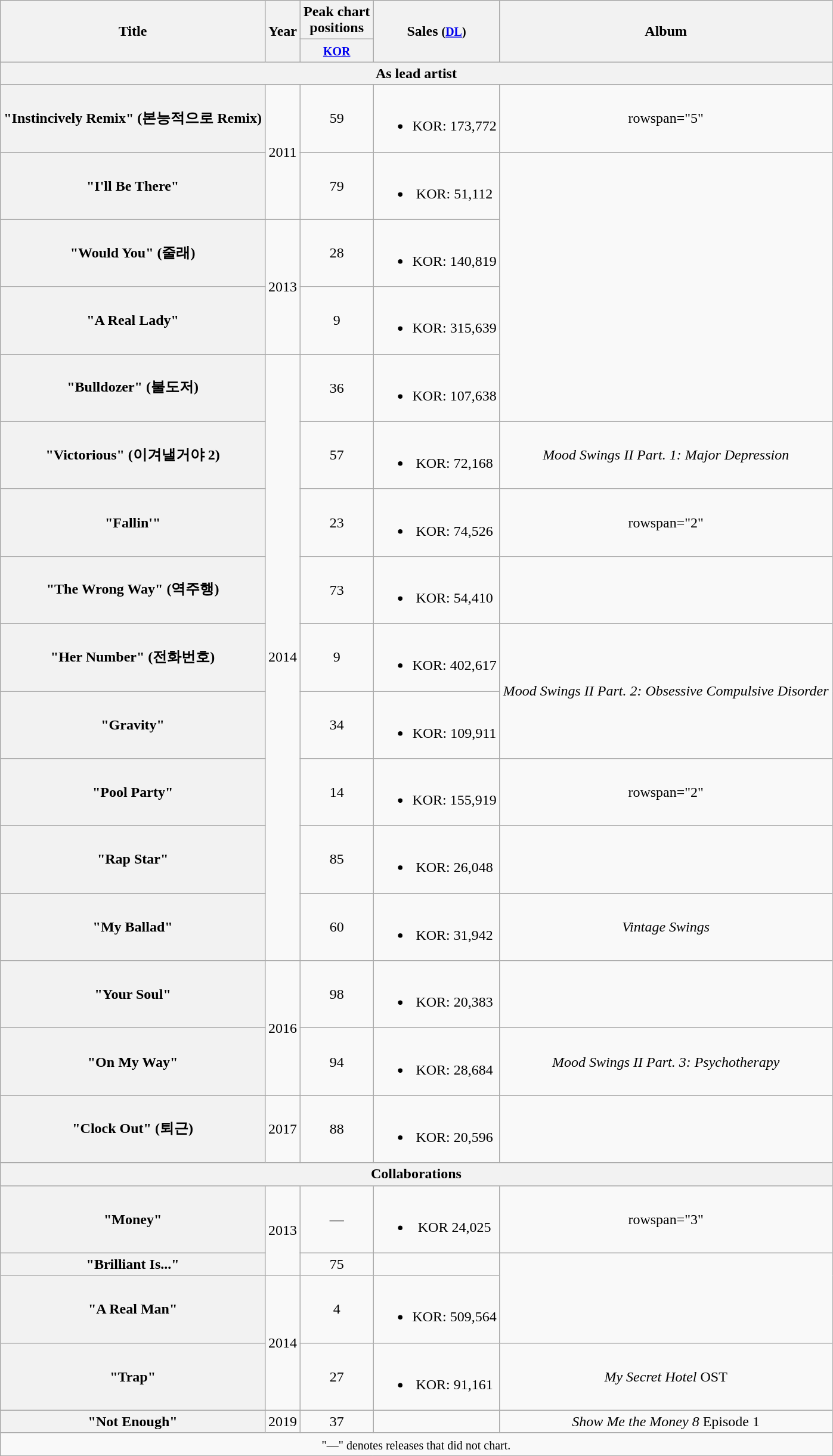<table class="wikitable plainrowheaders" style="text-align:center;">
<tr>
<th scope="col" rowspan="2">Title</th>
<th scope="col" rowspan="2">Year</th>
<th scope="col" colspan="1">Peak chart <br> positions</th>
<th scope="col" rowspan="2">Sales <small>(<a href='#'>DL</a>)</small></th>
<th scope="col" rowspan="2">Album</th>
</tr>
<tr>
<th><small><a href='#'>KOR</a></small><br></th>
</tr>
<tr>
<th scope="col" colspan="5">As lead artist</th>
</tr>
<tr>
<th scope="row">"Instincively Remix" (본능적으로 Remix)<br></th>
<td rowspan="2">2011</td>
<td>59</td>
<td><br><ul><li>KOR: 173,772</li></ul></td>
<td>rowspan="5" </td>
</tr>
<tr>
<th scope="row">"I'll Be There"<br></th>
<td>79</td>
<td><br><ul><li>KOR: 51,112</li></ul></td>
</tr>
<tr>
<th scope="row">"Would You" (줄래)<br></th>
<td rowspan="2">2013</td>
<td>28</td>
<td><br><ul><li>KOR: 140,819</li></ul></td>
</tr>
<tr>
<th scope="row">"A Real Lady"<br></th>
<td>9</td>
<td><br><ul><li>KOR: 315,639</li></ul></td>
</tr>
<tr>
<th scope="row">"Bulldozer" (불도저)</th>
<td rowspan="9">2014</td>
<td>36</td>
<td><br><ul><li>KOR: 107,638</li></ul></td>
</tr>
<tr>
<th scope="row">"Victorious" (이겨낼거야 2)<br></th>
<td>57</td>
<td><br><ul><li>KOR: 72,168</li></ul></td>
<td><em>Mood Swings II Part. 1: Major Depression</em></td>
</tr>
<tr>
<th scope="row">"Fallin'"<br></th>
<td>23</td>
<td><br><ul><li>KOR: 74,526</li></ul></td>
<td>rowspan="2" </td>
</tr>
<tr>
<th scope="row">"The Wrong Way" (역주행)<br></th>
<td>73</td>
<td><br><ul><li>KOR: 54,410</li></ul></td>
</tr>
<tr>
<th scope="row">"Her Number" (전화번호)<br></th>
<td>9</td>
<td><br><ul><li>KOR: 402,617</li></ul></td>
<td rowspan="2"><em>Mood Swings II Part. 2: Obsessive Compulsive Disorder</em></td>
</tr>
<tr>
<th scope="row">"Gravity"<br></th>
<td>34</td>
<td><br><ul><li>KOR: 109,911</li></ul></td>
</tr>
<tr>
<th scope="row">"Pool Party"</th>
<td>14</td>
<td><br><ul><li>KOR: 155,919</li></ul></td>
<td>rowspan="2" </td>
</tr>
<tr>
<th scope="row">"Rap Star"</th>
<td>85</td>
<td><br><ul><li>KOR: 26,048</li></ul></td>
</tr>
<tr>
<th scope="row">"My Ballad"<br></th>
<td>60</td>
<td><br><ul><li>KOR: 31,942</li></ul></td>
<td><em>Vintage Swings</em></td>
</tr>
<tr>
<th scope="row">"Your Soul"</th>
<td rowspan="2">2016</td>
<td>98</td>
<td><br><ul><li>KOR: 20,383</li></ul></td>
<td></td>
</tr>
<tr>
<th scope="row">"On My Way"<br></th>
<td>94</td>
<td><br><ul><li>KOR: 28,684</li></ul></td>
<td><em>Mood Swings II Part. 3: Psychotherapy</em></td>
</tr>
<tr>
<th scope="row">"Clock Out" (퇴근)<br></th>
<td>2017</td>
<td>88</td>
<td><br><ul><li>KOR: 20,596</li></ul></td>
<td></td>
</tr>
<tr>
<th scope="col" colspan="5">Collaborations</th>
</tr>
<tr>
<th scope="row">"Money"<br></th>
<td rowspan="2">2013</td>
<td>—</td>
<td><br><ul><li>KOR 24,025</li></ul></td>
<td>rowspan="3" </td>
</tr>
<tr>
<th scope="row">"Brilliant Is..."<br></th>
<td>75</td>
<td></td>
</tr>
<tr>
<th scope="row">"A Real Man"<br></th>
<td rowspan="2">2014</td>
<td>4</td>
<td><br><ul><li>KOR: 509,564</li></ul></td>
</tr>
<tr>
<th scope="row">"Trap"<br></th>
<td>27</td>
<td><br><ul><li>KOR: 91,161</li></ul></td>
<td><em>My Secret Hotel</em> OST</td>
</tr>
<tr>
<th scope="row">"Not Enough"<br></th>
<td>2019</td>
<td>37</td>
<td></td>
<td><em>Show Me the Money 8</em> Episode 1</td>
</tr>
<tr>
<td colspan="5" align="center"><small>"—" denotes releases that did not chart.</small></td>
</tr>
</table>
